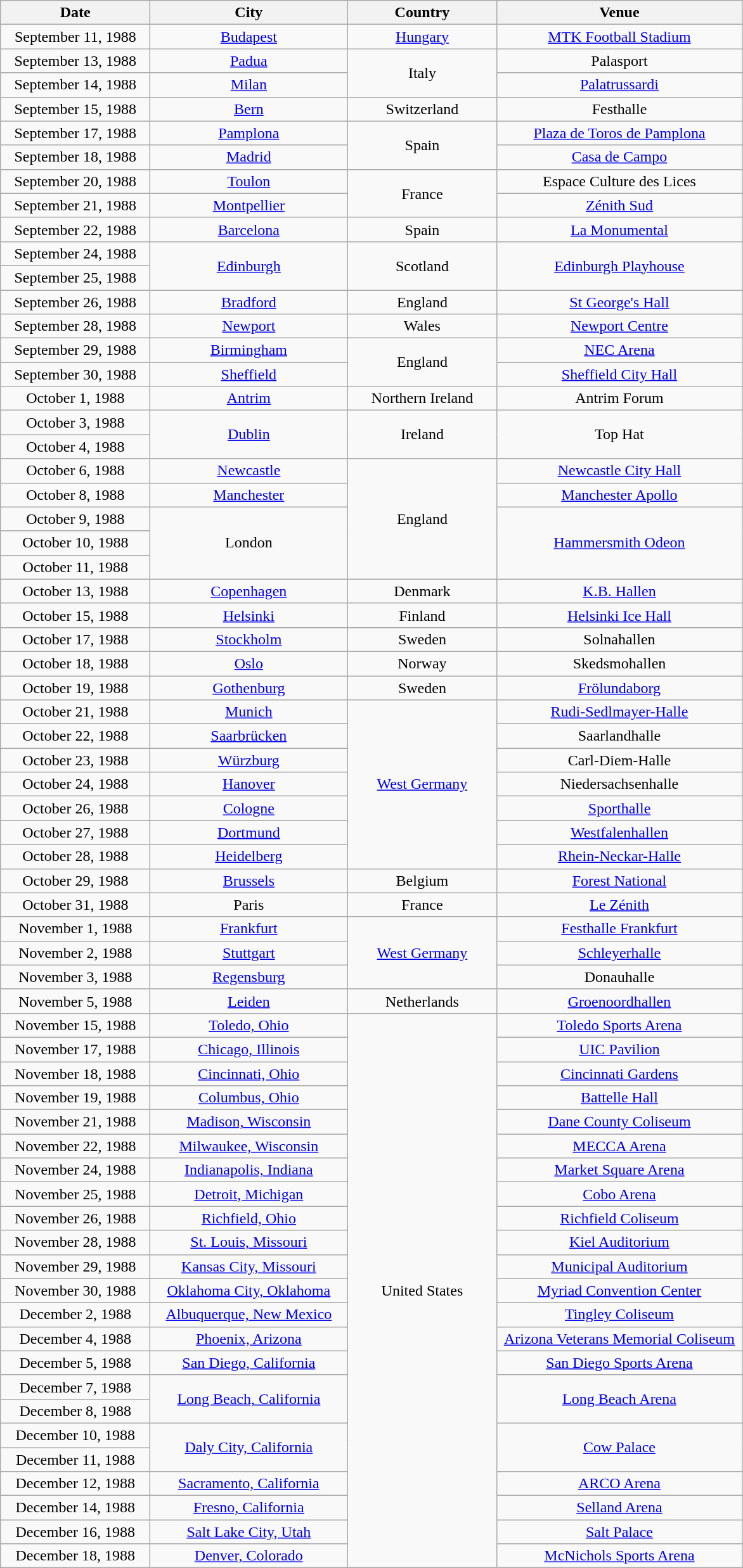<table class="wikitable plainrowheaders" style="text-align:center;">
<tr>
<th width="150">Date</th>
<th width="200">City</th>
<th width="150">Country</th>
<th width="250">Venue</th>
</tr>
<tr>
<td>September 11, 1988</td>
<td><a href='#'>Budapest</a></td>
<td><a href='#'>Hungary</a></td>
<td><a href='#'>MTK Football Stadium</a></td>
</tr>
<tr>
<td>September 13, 1988</td>
<td><a href='#'>Padua</a></td>
<td rowspan="2">Italy</td>
<td>Palasport</td>
</tr>
<tr>
<td>September 14, 1988</td>
<td><a href='#'>Milan</a></td>
<td><a href='#'>Palatrussardi</a></td>
</tr>
<tr>
<td>September 15, 1988</td>
<td><a href='#'>Bern</a></td>
<td>Switzerland</td>
<td>Festhalle</td>
</tr>
<tr>
<td>September 17, 1988</td>
<td><a href='#'>Pamplona</a></td>
<td rowspan="2">Spain</td>
<td><a href='#'>Plaza de Toros de Pamplona</a></td>
</tr>
<tr>
<td>September 18, 1988</td>
<td><a href='#'>Madrid</a></td>
<td><a href='#'>Casa de Campo</a></td>
</tr>
<tr>
<td>September 20, 1988</td>
<td><a href='#'>Toulon</a></td>
<td rowspan="2">France</td>
<td>Espace Culture des Lices</td>
</tr>
<tr>
<td>September 21, 1988</td>
<td><a href='#'>Montpellier</a></td>
<td><a href='#'>Zénith Sud</a></td>
</tr>
<tr>
<td>September 22, 1988</td>
<td><a href='#'>Barcelona</a></td>
<td>Spain</td>
<td><a href='#'>La Monumental</a></td>
</tr>
<tr>
<td>September 24, 1988</td>
<td rowspan="2"><a href='#'>Edinburgh</a></td>
<td rowspan="2">Scotland</td>
<td rowspan="2"><a href='#'>Edinburgh Playhouse</a></td>
</tr>
<tr>
<td>September 25, 1988</td>
</tr>
<tr>
<td>September 26, 1988</td>
<td><a href='#'>Bradford</a></td>
<td>England</td>
<td><a href='#'>St George's Hall</a></td>
</tr>
<tr>
<td>September 28, 1988</td>
<td><a href='#'>Newport</a></td>
<td>Wales</td>
<td><a href='#'>Newport Centre</a></td>
</tr>
<tr>
<td>September 29, 1988</td>
<td><a href='#'>Birmingham</a></td>
<td rowspan="2">England</td>
<td><a href='#'>NEC Arena</a></td>
</tr>
<tr>
<td>September 30, 1988</td>
<td><a href='#'>Sheffield</a></td>
<td><a href='#'>Sheffield City Hall</a></td>
</tr>
<tr>
<td>October 1, 1988</td>
<td><a href='#'>Antrim</a></td>
<td>Northern Ireland</td>
<td>Antrim Forum</td>
</tr>
<tr>
<td>October 3, 1988</td>
<td rowspan="2"><a href='#'>Dublin</a></td>
<td rowspan="2">Ireland</td>
<td rowspan="2">Top Hat</td>
</tr>
<tr>
<td>October 4, 1988</td>
</tr>
<tr>
<td>October 6, 1988</td>
<td><a href='#'>Newcastle</a></td>
<td rowspan="5">England</td>
<td><a href='#'>Newcastle City Hall</a></td>
</tr>
<tr>
<td>October 8, 1988</td>
<td><a href='#'>Manchester</a></td>
<td><a href='#'>Manchester Apollo</a></td>
</tr>
<tr>
<td>October 9, 1988</td>
<td rowspan="3">London</td>
<td rowspan="3"><a href='#'>Hammersmith Odeon</a></td>
</tr>
<tr>
<td>October 10, 1988</td>
</tr>
<tr>
<td>October 11, 1988</td>
</tr>
<tr>
<td>October 13, 1988</td>
<td><a href='#'>Copenhagen</a></td>
<td>Denmark</td>
<td><a href='#'>K.B. Hallen</a></td>
</tr>
<tr>
<td>October 15, 1988</td>
<td><a href='#'>Helsinki</a></td>
<td>Finland</td>
<td><a href='#'>Helsinki Ice Hall</a></td>
</tr>
<tr>
<td>October 17, 1988</td>
<td><a href='#'>Stockholm</a></td>
<td>Sweden</td>
<td>Solnahallen</td>
</tr>
<tr>
<td>October 18, 1988</td>
<td><a href='#'>Oslo</a></td>
<td>Norway</td>
<td>Skedsmohallen</td>
</tr>
<tr>
<td>October 19, 1988</td>
<td><a href='#'>Gothenburg</a></td>
<td>Sweden</td>
<td><a href='#'>Frölundaborg</a></td>
</tr>
<tr>
<td>October 21, 1988</td>
<td><a href='#'>Munich</a></td>
<td rowspan="7"><a href='#'>West Germany</a></td>
<td><a href='#'>Rudi-Sedlmayer-Halle</a></td>
</tr>
<tr>
<td>October 22, 1988</td>
<td><a href='#'>Saarbrücken</a></td>
<td>Saarlandhalle</td>
</tr>
<tr>
<td>October 23, 1988</td>
<td><a href='#'>Würzburg</a></td>
<td>Carl-Diem-Halle</td>
</tr>
<tr>
<td>October 24, 1988</td>
<td><a href='#'>Hanover</a></td>
<td>Niedersachsenhalle</td>
</tr>
<tr>
<td>October 26, 1988</td>
<td><a href='#'>Cologne</a></td>
<td><a href='#'>Sporthalle</a></td>
</tr>
<tr>
<td>October 27, 1988</td>
<td><a href='#'>Dortmund</a></td>
<td><a href='#'>Westfalenhallen</a></td>
</tr>
<tr>
<td>October 28, 1988</td>
<td><a href='#'>Heidelberg</a></td>
<td><a href='#'>Rhein-Neckar-Halle</a></td>
</tr>
<tr>
<td>October 29, 1988</td>
<td><a href='#'>Brussels</a></td>
<td>Belgium</td>
<td><a href='#'>Forest National</a></td>
</tr>
<tr>
<td>October 31, 1988</td>
<td>Paris</td>
<td>France</td>
<td><a href='#'>Le Zénith</a></td>
</tr>
<tr>
<td>November 1, 1988</td>
<td><a href='#'>Frankfurt</a></td>
<td rowspan="3"><a href='#'>West Germany</a></td>
<td><a href='#'>Festhalle Frankfurt</a></td>
</tr>
<tr>
<td>November 2, 1988</td>
<td><a href='#'>Stuttgart</a></td>
<td><a href='#'>Schleyerhalle</a></td>
</tr>
<tr>
<td>November 3, 1988</td>
<td><a href='#'>Regensburg</a></td>
<td>Donauhalle</td>
</tr>
<tr>
<td>November 5, 1988</td>
<td><a href='#'>Leiden</a></td>
<td>Netherlands</td>
<td><a href='#'>Groenoordhallen</a></td>
</tr>
<tr>
<td>November 15, 1988</td>
<td><a href='#'>Toledo, Ohio</a></td>
<td rowspan="23">United States</td>
<td><a href='#'>Toledo Sports Arena</a></td>
</tr>
<tr>
<td>November 17, 1988</td>
<td><a href='#'>Chicago, Illinois</a></td>
<td><a href='#'>UIC Pavilion</a></td>
</tr>
<tr>
<td>November 18, 1988</td>
<td><a href='#'>Cincinnati, Ohio</a></td>
<td><a href='#'>Cincinnati Gardens</a></td>
</tr>
<tr>
<td>November 19, 1988</td>
<td><a href='#'>Columbus, Ohio</a></td>
<td><a href='#'>Battelle Hall</a></td>
</tr>
<tr>
<td>November 21, 1988</td>
<td><a href='#'>Madison, Wisconsin</a></td>
<td><a href='#'>Dane County Coliseum</a></td>
</tr>
<tr>
<td>November 22, 1988</td>
<td><a href='#'>Milwaukee, Wisconsin</a></td>
<td><a href='#'>MECCA Arena</a></td>
</tr>
<tr>
<td>November 24, 1988</td>
<td><a href='#'>Indianapolis, Indiana</a></td>
<td><a href='#'>Market Square Arena</a></td>
</tr>
<tr>
<td>November 25, 1988</td>
<td><a href='#'>Detroit, Michigan</a></td>
<td><a href='#'>Cobo Arena</a></td>
</tr>
<tr>
<td>November 26, 1988</td>
<td><a href='#'>Richfield, Ohio</a></td>
<td><a href='#'>Richfield Coliseum</a></td>
</tr>
<tr>
<td>November 28, 1988</td>
<td><a href='#'>St. Louis, Missouri</a></td>
<td><a href='#'>Kiel Auditorium</a></td>
</tr>
<tr>
<td>November 29, 1988</td>
<td><a href='#'>Kansas City, Missouri</a></td>
<td><a href='#'>Municipal Auditorium</a></td>
</tr>
<tr>
<td>November 30, 1988</td>
<td><a href='#'>Oklahoma City, Oklahoma</a></td>
<td><a href='#'>Myriad Convention Center</a></td>
</tr>
<tr>
<td>December 2, 1988</td>
<td><a href='#'>Albuquerque, New Mexico</a></td>
<td><a href='#'>Tingley Coliseum</a></td>
</tr>
<tr>
<td>December 4, 1988</td>
<td><a href='#'>Phoenix, Arizona</a></td>
<td><a href='#'>Arizona Veterans Memorial Coliseum</a></td>
</tr>
<tr>
<td>December 5, 1988</td>
<td><a href='#'>San Diego, California</a></td>
<td><a href='#'>San Diego Sports Arena</a></td>
</tr>
<tr>
<td>December 7, 1988</td>
<td rowspan="2"><a href='#'>Long Beach, California</a></td>
<td rowspan="2"><a href='#'>Long Beach Arena</a></td>
</tr>
<tr>
<td>December 8, 1988</td>
</tr>
<tr>
<td>December 10, 1988</td>
<td rowspan="2"><a href='#'>Daly City, California</a></td>
<td rowspan="2"><a href='#'>Cow Palace</a></td>
</tr>
<tr>
<td>December 11, 1988</td>
</tr>
<tr>
<td>December 12, 1988</td>
<td><a href='#'>Sacramento, California</a></td>
<td><a href='#'>ARCO Arena</a></td>
</tr>
<tr>
<td>December 14, 1988</td>
<td><a href='#'>Fresno, California</a></td>
<td><a href='#'>Selland Arena</a></td>
</tr>
<tr>
<td>December 16, 1988</td>
<td><a href='#'>Salt Lake City, Utah</a></td>
<td><a href='#'>Salt Palace</a></td>
</tr>
<tr>
<td>December 18, 1988</td>
<td><a href='#'>Denver, Colorado</a></td>
<td><a href='#'>McNichols Sports Arena</a></td>
</tr>
</table>
